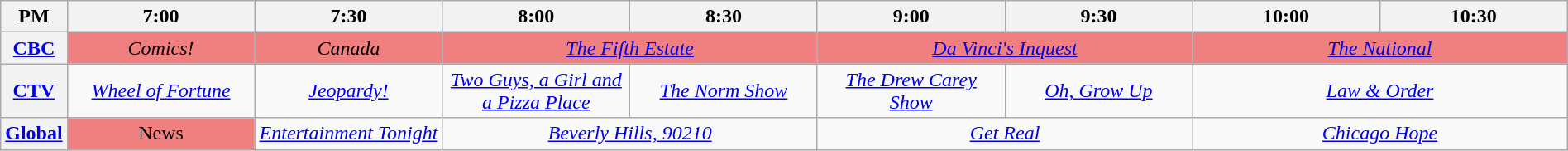<table class="wikitable" width="100%">
<tr>
<th width="4%">PM</th>
<th width="12%">7:00</th>
<th width="12%">7:30</th>
<th width="12%">8:00</th>
<th width="12%">8:30</th>
<th width="12%">9:00</th>
<th width="12%">9:30</th>
<th width="12%">10:00</th>
<th width="12%">10:30</th>
</tr>
<tr align="center">
<th><a href='#'>CBC</a></th>
<td colspan="1" align="center" bgcolor="#F08080"><em>Comics!</em></td>
<td colspan="1" align="center" bgcolor="#F08080"><em>Canada</em></td>
<td colspan="2" align="center" bgcolor="#F08080"><em><a href='#'>The Fifth Estate</a></em></td>
<td colspan="2" align="center" bgcolor="#F08080"><em><a href='#'>Da Vinci's Inquest</a></em></td>
<td colspan="2" align="center" bgcolor="#F08080"><em><a href='#'>The National</a></em></td>
</tr>
<tr align="center">
<th><a href='#'>CTV</a></th>
<td colspan="1" align="center"><em><a href='#'>Wheel of Fortune</a></em></td>
<td colspan="1" align="center"><em><a href='#'>Jeopardy!</a></em></td>
<td colspan="1" align="center"><em><a href='#'>Two Guys, a Girl and a Pizza Place</a></em></td>
<td colspan="1" align="center"><em><a href='#'>The Norm Show</a></em></td>
<td colspan="1" align="center"><em><a href='#'>The Drew Carey Show</a></em></td>
<td colspan="1" align="center"><em><a href='#'>Oh, Grow Up</a></em></td>
<td colspan="2" align="center"><em><a href='#'>Law & Order</a></em></td>
</tr>
<tr align="center">
<th><a href='#'>Global</a></th>
<td colspan="1" align="center" bgcolor="#F08080">News</td>
<td colspan="1" align="center"><em><a href='#'>Entertainment Tonight</a></em></td>
<td colspan="2" align="center"><em><a href='#'>Beverly Hills, 90210</a></em></td>
<td colspan="2" align="center"><em><a href='#'>Get Real</a></em></td>
<td colspan="2" align="center"><em><a href='#'>Chicago Hope</a></em></td>
</tr>
</table>
